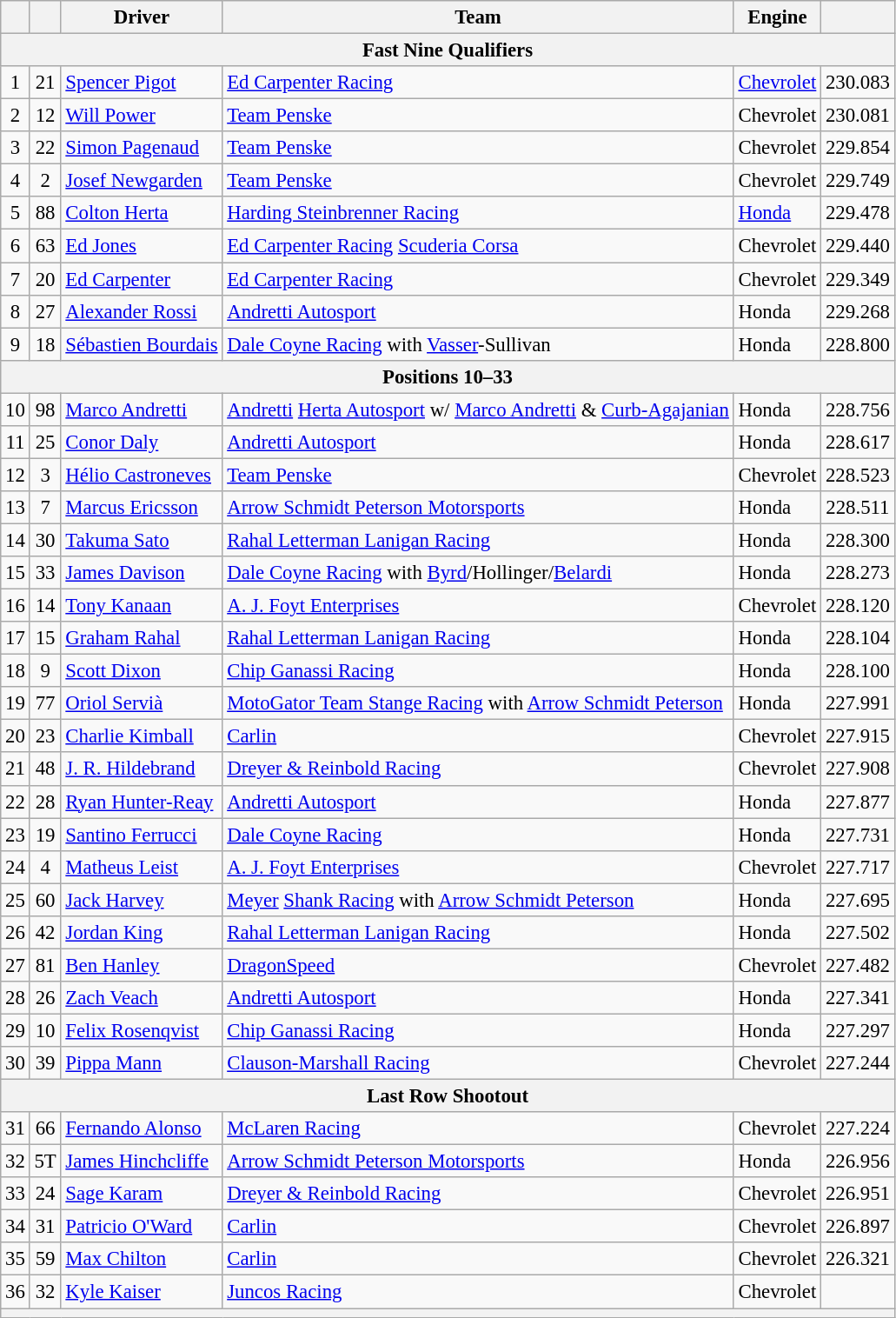<table class="wikitable" style="font-size:95%;">
<tr>
<th></th>
<th></th>
<th>Driver</th>
<th>Team</th>
<th>Engine</th>
<th></th>
</tr>
<tr>
<th colspan=6>Fast Nine Qualifiers</th>
</tr>
<tr>
<td style="text-align:center;">1</td>
<td style="text-align:center;">21</td>
<td> <a href='#'>Spencer Pigot</a></td>
<td><a href='#'>Ed Carpenter Racing</a></td>
<td><a href='#'>Chevrolet</a></td>
<td style="text-align:center;">230.083</td>
</tr>
<tr>
<td style="text-align:center;">2</td>
<td style="text-align:center;">12</td>
<td> <a href='#'>Will Power</a> </td>
<td><a href='#'>Team Penske</a></td>
<td>Chevrolet</td>
<td style="text-align:center;">230.081</td>
</tr>
<tr>
<td style="text-align:center;">3</td>
<td style="text-align:center;">22</td>
<td> <a href='#'>Simon Pagenaud</a></td>
<td><a href='#'>Team Penske</a></td>
<td>Chevrolet</td>
<td style="text-align:center;">229.854</td>
</tr>
<tr>
<td style="text-align:center;">4</td>
<td style="text-align:center;">2</td>
<td> <a href='#'>Josef Newgarden</a></td>
<td><a href='#'>Team Penske</a></td>
<td>Chevrolet</td>
<td style="text-align:center;">229.749</td>
</tr>
<tr>
<td style="text-align:center;">5</td>
<td style="text-align:center;">88</td>
<td> <a href='#'>Colton Herta</a> </td>
<td><a href='#'>Harding Steinbrenner Racing</a></td>
<td><a href='#'>Honda</a></td>
<td style="text-align:center;">229.478</td>
</tr>
<tr>
<td style="text-align:center;">6</td>
<td style="text-align:center;">63</td>
<td> <a href='#'>Ed Jones</a></td>
<td><a href='#'>Ed Carpenter Racing</a> <a href='#'>Scuderia Corsa</a></td>
<td>Chevrolet</td>
<td style="text-align:center;">229.440</td>
</tr>
<tr>
<td style="text-align:center;">7</td>
<td style="text-align:center;">20</td>
<td> <a href='#'>Ed Carpenter</a></td>
<td><a href='#'>Ed Carpenter Racing</a></td>
<td>Chevrolet</td>
<td style="text-align:center;">229.349</td>
</tr>
<tr>
<td style="text-align:center;">8</td>
<td style="text-align:center;">27</td>
<td> <a href='#'>Alexander Rossi</a> </td>
<td><a href='#'>Andretti Autosport</a></td>
<td>Honda</td>
<td style="text-align:center;">229.268</td>
</tr>
<tr>
<td style="text-align:center;">9</td>
<td style="text-align:center;">18</td>
<td> <a href='#'>Sébastien Bourdais</a></td>
<td><a href='#'>Dale Coyne Racing</a> with <a href='#'>Vasser</a>-Sullivan</td>
<td>Honda</td>
<td style="text-align:center;">228.800</td>
</tr>
<tr>
<th colspan=6>Positions 10–33</th>
</tr>
<tr>
<td style="text-align:center;">10</td>
<td style="text-align:center;">98</td>
<td> <a href='#'>Marco Andretti</a></td>
<td><a href='#'>Andretti</a> <a href='#'>Herta Autosport</a> w/ <a href='#'>Marco Andretti</a> & <a href='#'>Curb-Agajanian</a></td>
<td>Honda</td>
<td style="text-align:center;">228.756</td>
</tr>
<tr>
<td style="text-align:center;">11</td>
<td style="text-align:center;">25</td>
<td> <a href='#'>Conor Daly</a></td>
<td><a href='#'>Andretti Autosport</a></td>
<td>Honda</td>
<td style="text-align:center;">228.617</td>
</tr>
<tr>
<td style="text-align:center;">12</td>
<td style="text-align:center;">3</td>
<td> <a href='#'>Hélio Castroneves</a> </td>
<td><a href='#'>Team Penske</a></td>
<td>Chevrolet</td>
<td style="text-align:center;">228.523</td>
</tr>
<tr>
<td style="text-align:center;">13</td>
<td style="text-align:center;">7</td>
<td> <a href='#'>Marcus Ericsson</a> </td>
<td><a href='#'>Arrow Schmidt Peterson Motorsports</a></td>
<td>Honda</td>
<td style="text-align:center;">228.511</td>
</tr>
<tr>
<td style="text-align:center;">14</td>
<td style="text-align:center;">30</td>
<td> <a href='#'>Takuma Sato</a> </td>
<td><a href='#'>Rahal Letterman Lanigan Racing</a></td>
<td>Honda</td>
<td style="text-align:center;">228.300</td>
</tr>
<tr>
<td style="text-align:center;">15</td>
<td style="text-align:center;">33</td>
<td> <a href='#'>James Davison</a></td>
<td><a href='#'>Dale Coyne Racing</a> with <a href='#'>Byrd</a>/Hollinger/<a href='#'>Belardi</a></td>
<td>Honda</td>
<td style="text-align:center;">228.273</td>
</tr>
<tr>
<td style="text-align:center;">16</td>
<td style="text-align:center;">14</td>
<td> <a href='#'>Tony Kanaan</a> </td>
<td><a href='#'>A. J. Foyt Enterprises</a></td>
<td>Chevrolet</td>
<td style="text-align:center;">228.120</td>
</tr>
<tr>
<td style="text-align:center;">17</td>
<td style="text-align:center;">15</td>
<td> <a href='#'>Graham Rahal</a></td>
<td><a href='#'>Rahal Letterman Lanigan Racing</a></td>
<td>Honda</td>
<td style="text-align:center;">228.104</td>
</tr>
<tr>
<td style="text-align:center;">18</td>
<td style="text-align:center;">9</td>
<td> <a href='#'>Scott Dixon</a> </td>
<td><a href='#'>Chip Ganassi Racing</a></td>
<td>Honda</td>
<td style="text-align:center;">228.100</td>
</tr>
<tr>
<td style="text-align:center;">19</td>
<td style="text-align:center;">77</td>
<td> <a href='#'>Oriol Servià</a></td>
<td><a href='#'>MotoGator Team Stange Racing</a> with <a href='#'>Arrow Schmidt Peterson</a></td>
<td>Honda</td>
<td style="text-align:center;">227.991</td>
</tr>
<tr>
<td style="text-align:center;">20</td>
<td style="text-align:center;">23</td>
<td> <a href='#'>Charlie Kimball</a></td>
<td><a href='#'>Carlin</a></td>
<td>Chevrolet</td>
<td style="text-align:center;">227.915</td>
</tr>
<tr>
<td style="text-align:center;">21</td>
<td style="text-align:center;">48</td>
<td> <a href='#'>J. R. Hildebrand</a></td>
<td><a href='#'>Dreyer & Reinbold Racing</a></td>
<td>Chevrolet</td>
<td style="text-align:center;">227.908</td>
</tr>
<tr>
<td style="text-align:center;">22</td>
<td style="text-align:center;">28</td>
<td> <a href='#'>Ryan Hunter-Reay</a> </td>
<td><a href='#'>Andretti Autosport</a></td>
<td>Honda</td>
<td style="text-align:center;">227.877</td>
</tr>
<tr>
<td style="text-align:center;">23</td>
<td style="text-align:center;">19</td>
<td> <a href='#'>Santino Ferrucci</a> </td>
<td><a href='#'>Dale Coyne Racing</a></td>
<td>Honda</td>
<td style="text-align:center;">227.731</td>
</tr>
<tr>
<td style="text-align:center;">24</td>
<td style="text-align:center;">4</td>
<td> <a href='#'>Matheus Leist</a></td>
<td><a href='#'>A. J. Foyt Enterprises</a></td>
<td>Chevrolet</td>
<td style="text-align:center;">227.717</td>
</tr>
<tr>
<td style="text-align:center;">25</td>
<td style="text-align:center;">60</td>
<td> <a href='#'>Jack Harvey</a></td>
<td><a href='#'>Meyer</a> <a href='#'>Shank Racing</a> with <a href='#'>Arrow Schmidt Peterson</a></td>
<td>Honda</td>
<td style="text-align:center;">227.695</td>
</tr>
<tr>
<td style="text-align:center;">26</td>
<td style="text-align:center;">42</td>
<td> <a href='#'>Jordan King</a> </td>
<td><a href='#'>Rahal Letterman Lanigan Racing</a></td>
<td>Honda</td>
<td style="text-align:center;">227.502</td>
</tr>
<tr>
<td style="text-align:center;">27</td>
<td style="text-align:center;">81</td>
<td> <a href='#'>Ben Hanley</a> </td>
<td><a href='#'>DragonSpeed</a></td>
<td>Chevrolet</td>
<td style="text-align:center;">227.482</td>
</tr>
<tr>
<td style="text-align:center;">28</td>
<td style="text-align:center;">26</td>
<td> <a href='#'>Zach Veach</a></td>
<td><a href='#'>Andretti Autosport</a></td>
<td>Honda</td>
<td style="text-align:center;">227.341</td>
</tr>
<tr>
<td style="text-align:center;">29</td>
<td style="text-align:center;">10</td>
<td> <a href='#'>Felix Rosenqvist</a> </td>
<td><a href='#'>Chip Ganassi Racing</a></td>
<td>Honda</td>
<td style="text-align:center;">227.297</td>
</tr>
<tr>
<td style="text-align:center;">30</td>
<td style="text-align:center;">39</td>
<td> <a href='#'>Pippa Mann</a></td>
<td><a href='#'>Clauson-Marshall Racing</a></td>
<td>Chevrolet</td>
<td style="text-align:center;">227.244</td>
</tr>
<tr>
<th colspan=6>Last Row Shootout</th>
</tr>
<tr>
<td style="text-align:center;">31</td>
<td style="text-align:center;">66</td>
<td> <a href='#'>Fernando Alonso</a></td>
<td><a href='#'>McLaren Racing</a></td>
<td>Chevrolet</td>
<td style="text-align:center;">227.224</td>
</tr>
<tr>
<td style="text-align:center;">32</td>
<td style="text-align:center;">5T</td>
<td> <a href='#'>James Hinchcliffe</a></td>
<td><a href='#'>Arrow Schmidt Peterson Motorsports</a></td>
<td>Honda</td>
<td style="text-align:center;">226.956</td>
</tr>
<tr>
<td style="text-align:center;">33</td>
<td style="text-align:center;">24</td>
<td> <a href='#'>Sage Karam</a></td>
<td><a href='#'>Dreyer & Reinbold Racing</a></td>
<td>Chevrolet</td>
<td style="text-align:center;">226.951</td>
</tr>
<tr>
<td style="text-align:center;">34</td>
<td style="text-align:center;">31</td>
<td> <a href='#'>Patricio O'Ward</a> </td>
<td><a href='#'>Carlin</a></td>
<td>Chevrolet</td>
<td style="text-align:center;">226.897</td>
</tr>
<tr>
<td style="text-align:center;">35</td>
<td style="text-align:center;">59</td>
<td> <a href='#'>Max Chilton</a></td>
<td><a href='#'>Carlin</a></td>
<td>Chevrolet</td>
<td style="text-align:center;">226.321</td>
</tr>
<tr>
<td style="text-align:center;">36</td>
<td style="text-align:center;">32</td>
<td> <a href='#'>Kyle Kaiser</a></td>
<td><a href='#'>Juncos Racing</a></td>
<td>Chevrolet</td>
<td style="text-align:center;"></td>
</tr>
<tr>
<th colspan=6></th>
</tr>
</table>
